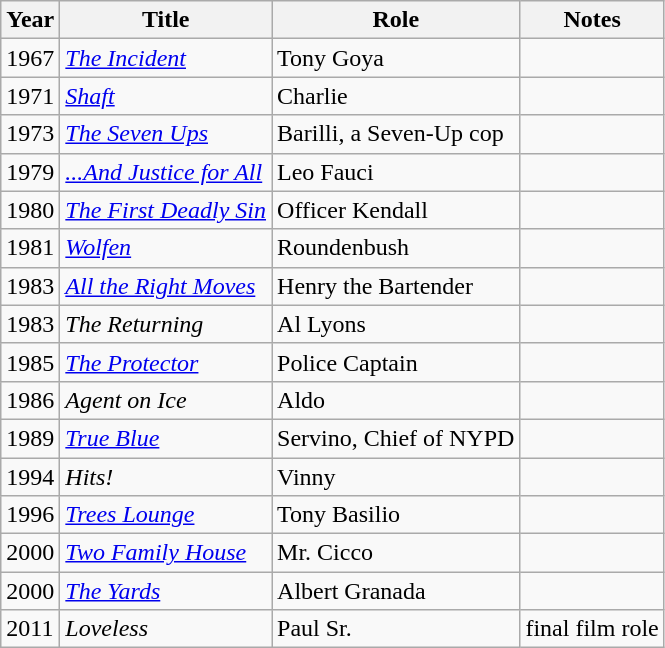<table class="wikitable sortable">
<tr>
<th>Year</th>
<th>Title</th>
<th>Role</th>
<th class="unsortable">Notes</th>
</tr>
<tr>
<td>1967</td>
<td><em><a href='#'>The Incident</a></em></td>
<td>Tony Goya</td>
<td></td>
</tr>
<tr>
<td>1971</td>
<td><em><a href='#'>Shaft</a></em></td>
<td>Charlie</td>
<td></td>
</tr>
<tr>
<td>1973</td>
<td><em><a href='#'>The Seven Ups</a></em></td>
<td>Barilli, a Seven-Up cop</td>
<td></td>
</tr>
<tr>
<td>1979</td>
<td><em><a href='#'>...And Justice for All</a></em></td>
<td>Leo Fauci</td>
<td></td>
</tr>
<tr>
<td>1980</td>
<td><em><a href='#'>The First Deadly Sin</a></em></td>
<td>Officer Kendall</td>
<td></td>
</tr>
<tr>
<td>1981</td>
<td><em><a href='#'>Wolfen</a></em></td>
<td>Roundenbush</td>
<td></td>
</tr>
<tr>
<td>1983</td>
<td><em><a href='#'>All the Right Moves</a></em></td>
<td>Henry the Bartender</td>
<td></td>
</tr>
<tr>
<td>1983</td>
<td><em>The Returning</em></td>
<td>Al Lyons</td>
<td></td>
</tr>
<tr>
<td>1985</td>
<td><em><a href='#'>The Protector</a></em></td>
<td>Police Captain</td>
<td></td>
</tr>
<tr>
<td>1986</td>
<td><em>Agent on Ice</em></td>
<td>Aldo</td>
<td></td>
</tr>
<tr>
<td>1989</td>
<td><em><a href='#'>True Blue</a></em></td>
<td>Servino, Chief of NYPD</td>
<td></td>
</tr>
<tr>
<td>1994</td>
<td><em>Hits!</em></td>
<td>Vinny</td>
<td></td>
</tr>
<tr>
<td>1996</td>
<td><em><a href='#'>Trees Lounge</a></em></td>
<td>Tony Basilio</td>
<td></td>
</tr>
<tr>
<td>2000</td>
<td><em><a href='#'>Two Family House</a></em></td>
<td>Mr. Cicco</td>
<td></td>
</tr>
<tr>
<td>2000</td>
<td><em><a href='#'>The Yards</a></em></td>
<td>Albert Granada</td>
<td></td>
</tr>
<tr>
<td>2011</td>
<td><em>Loveless</em></td>
<td>Paul Sr.</td>
<td>final film role</td>
</tr>
</table>
